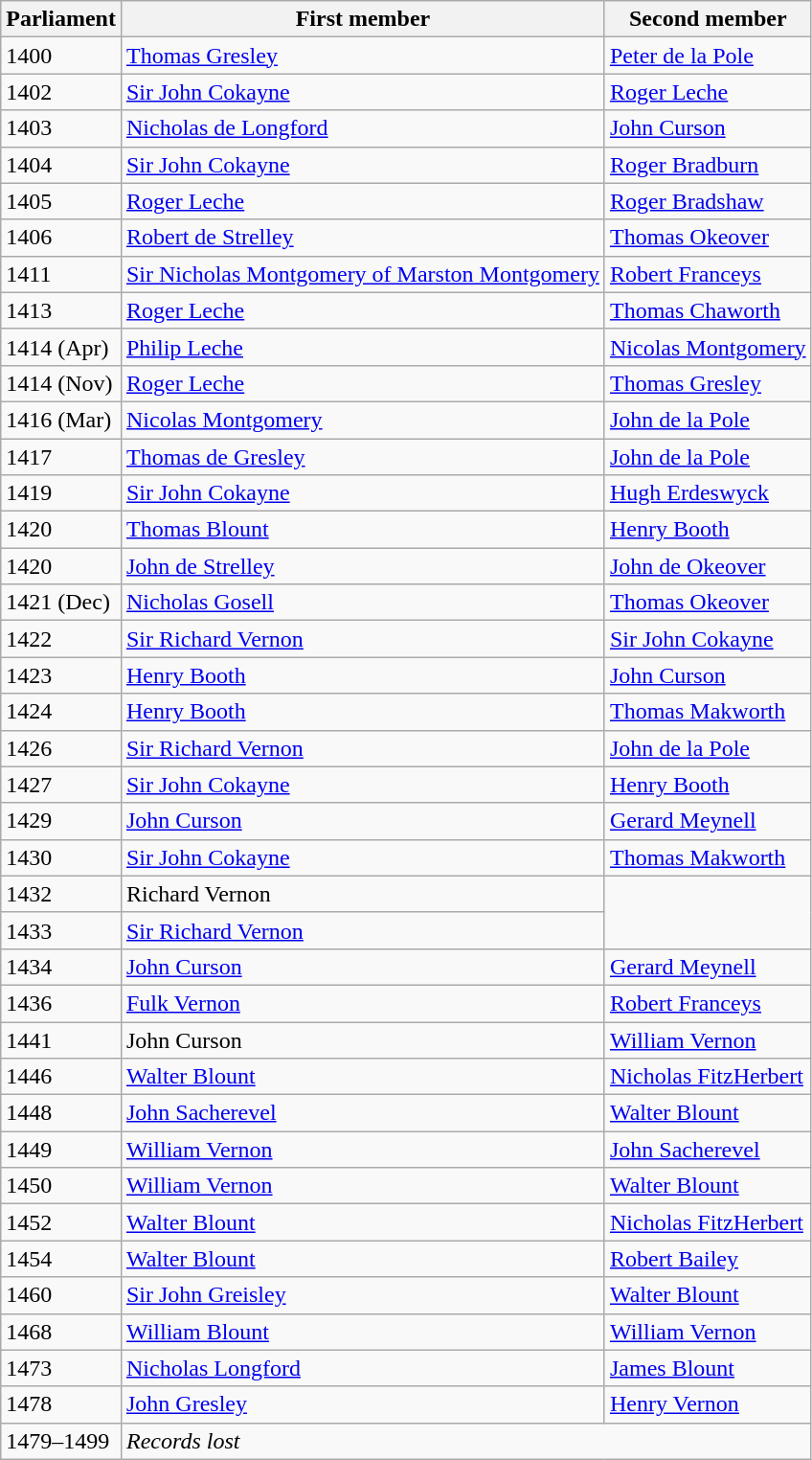<table class="wikitable">
<tr>
<th>Parliament</th>
<th>First member</th>
<th>Second member</th>
</tr>
<tr>
<td>1400</td>
<td><a href='#'>Thomas Gresley</a></td>
<td><a href='#'>Peter de la Pole</a></td>
</tr>
<tr>
<td>1402</td>
<td><a href='#'>Sir John Cokayne</a></td>
<td><a href='#'>Roger Leche</a></td>
</tr>
<tr>
<td>1403</td>
<td><a href='#'>Nicholas de Longford</a></td>
<td><a href='#'>John Curson</a></td>
</tr>
<tr>
<td>1404</td>
<td><a href='#'>Sir John Cokayne</a></td>
<td><a href='#'>Roger Bradburn</a></td>
</tr>
<tr>
<td>1405</td>
<td><a href='#'>Roger Leche</a></td>
<td><a href='#'>Roger Bradshaw</a></td>
</tr>
<tr>
<td>1406</td>
<td><a href='#'>Robert de Strelley</a></td>
<td><a href='#'>Thomas Okeover</a></td>
</tr>
<tr>
<td>1411</td>
<td><a href='#'>Sir Nicholas Montgomery of Marston Montgomery</a></td>
<td><a href='#'>Robert Franceys</a></td>
</tr>
<tr>
<td>1413</td>
<td><a href='#'>Roger Leche</a></td>
<td><a href='#'>Thomas Chaworth</a></td>
</tr>
<tr>
<td>1414 (Apr)</td>
<td><a href='#'>Philip Leche</a></td>
<td><a href='#'>Nicolas Montgomery</a></td>
</tr>
<tr>
<td>1414 (Nov)</td>
<td><a href='#'>Roger Leche</a></td>
<td><a href='#'>Thomas Gresley</a></td>
</tr>
<tr>
<td>1416 (Mar)</td>
<td><a href='#'>Nicolas Montgomery</a></td>
<td><a href='#'>John de la Pole</a></td>
</tr>
<tr>
<td>1417</td>
<td><a href='#'>Thomas de Gresley</a></td>
<td><a href='#'>John de la Pole</a></td>
</tr>
<tr>
<td>1419</td>
<td><a href='#'>Sir John Cokayne</a></td>
<td><a href='#'>Hugh Erdeswyck</a></td>
</tr>
<tr>
<td>1420</td>
<td><a href='#'>Thomas Blount</a></td>
<td><a href='#'>Henry Booth</a></td>
</tr>
<tr>
<td>1420</td>
<td><a href='#'>John de Strelley</a></td>
<td><a href='#'>John de Okeover</a></td>
</tr>
<tr>
<td>1421 (Dec)</td>
<td><a href='#'>Nicholas Gosell</a></td>
<td><a href='#'>Thomas Okeover</a></td>
</tr>
<tr>
<td>1422</td>
<td><a href='#'>Sir Richard Vernon</a></td>
<td><a href='#'>Sir John Cokayne</a></td>
</tr>
<tr>
<td>1423</td>
<td><a href='#'>Henry Booth</a></td>
<td><a href='#'>John Curson</a></td>
</tr>
<tr>
<td>1424</td>
<td><a href='#'>Henry Booth</a></td>
<td><a href='#'>Thomas Makworth</a></td>
</tr>
<tr>
<td>1426</td>
<td><a href='#'>Sir Richard Vernon</a></td>
<td><a href='#'>John de la Pole</a></td>
</tr>
<tr>
<td>1427</td>
<td><a href='#'>Sir John Cokayne</a></td>
<td><a href='#'>Henry Booth</a></td>
</tr>
<tr>
<td>1429</td>
<td><a href='#'>John Curson</a></td>
<td><a href='#'>Gerard Meynell</a></td>
</tr>
<tr>
<td>1430</td>
<td><a href='#'>Sir John Cokayne</a></td>
<td><a href='#'>Thomas Makworth</a></td>
</tr>
<tr>
<td>1432</td>
<td>Richard Vernon</td>
</tr>
<tr>
<td>1433</td>
<td><a href='#'>Sir Richard Vernon</a></td>
</tr>
<tr>
<td>1434</td>
<td><a href='#'>John Curson</a></td>
<td><a href='#'>Gerard Meynell</a></td>
</tr>
<tr>
<td>1436</td>
<td><a href='#'>Fulk Vernon</a></td>
<td><a href='#'>Robert Franceys</a></td>
</tr>
<tr>
<td>1441</td>
<td>John Curson</td>
<td><a href='#'>William Vernon</a></td>
</tr>
<tr>
<td>1446</td>
<td><a href='#'>Walter Blount</a></td>
<td><a href='#'>Nicholas FitzHerbert</a></td>
</tr>
<tr>
<td>1448</td>
<td><a href='#'>John Sacherevel</a></td>
<td><a href='#'>Walter Blount</a></td>
</tr>
<tr>
<td>1449</td>
<td><a href='#'>William Vernon</a></td>
<td><a href='#'>John Sacherevel</a></td>
</tr>
<tr>
<td>1450</td>
<td><a href='#'>William Vernon</a></td>
<td><a href='#'>Walter Blount</a></td>
</tr>
<tr>
<td>1452</td>
<td><a href='#'>Walter Blount</a></td>
<td><a href='#'>Nicholas FitzHerbert</a></td>
</tr>
<tr>
<td>1454</td>
<td><a href='#'>Walter Blount</a></td>
<td><a href='#'>Robert Bailey</a></td>
</tr>
<tr>
<td>1460</td>
<td><a href='#'>Sir John Greisley</a></td>
<td><a href='#'>Walter Blount</a></td>
</tr>
<tr>
<td>1468</td>
<td><a href='#'>William Blount</a></td>
<td><a href='#'>William Vernon</a></td>
</tr>
<tr>
<td>1473</td>
<td><a href='#'>Nicholas Longford</a></td>
<td><a href='#'>James Blount</a></td>
</tr>
<tr>
<td>1478</td>
<td><a href='#'>John Gresley</a></td>
<td><a href='#'>Henry Vernon</a></td>
</tr>
<tr>
<td>1479–1499</td>
<td colspan = "2"><em>Records lost</em></td>
</tr>
</table>
